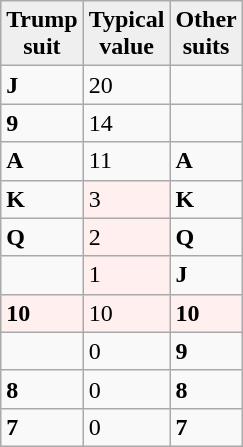<table class="wikitable" align="right" style="margin-left:0.5em">
<tr>
<th style="background:#efefef;">Trump<br>suit</th>
<th style="background:#efefef;">Typical<br>value</th>
<th style="background:#efefef;">Other<br>suits</th>
</tr>
<tr>
<td><strong>J</strong></td>
<td>20</td>
<td></td>
</tr>
<tr>
<td><strong>9</strong></td>
<td>14</td>
<td></td>
</tr>
<tr>
<td><strong>A</strong></td>
<td>11</td>
<td><strong>A</strong></td>
</tr>
<tr>
<td><strong>K</strong></td>
<td style="background:#ffefef;">3</td>
<td><strong>K</strong></td>
</tr>
<tr>
<td><strong>Q</strong></td>
<td style="background:#ffefef;">2</td>
<td><strong>Q</strong></td>
</tr>
<tr>
<td></td>
<td style="background:#ffefef;">1</td>
<td><strong>J</strong></td>
</tr>
<tr style="background:#ffefef;">
<td><strong>10</strong></td>
<td>10</td>
<td><strong>10</strong></td>
</tr>
<tr>
<td></td>
<td>0</td>
<td><strong>9</strong></td>
</tr>
<tr>
<td><strong>8</strong></td>
<td>0</td>
<td><strong>8</strong></td>
</tr>
<tr>
<td><strong>7</strong></td>
<td>0</td>
<td><strong>7</strong></td>
</tr>
</table>
